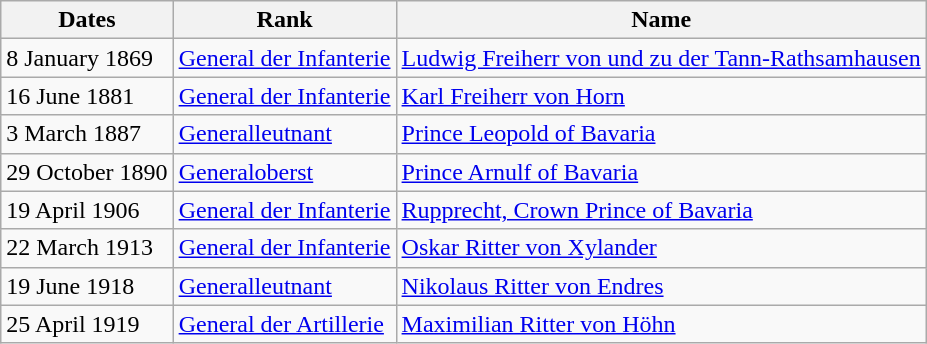<table class="wikitable">
<tr>
<th>Dates</th>
<th>Rank</th>
<th>Name</th>
</tr>
<tr>
<td>8 January 1869</td>
<td><a href='#'>General der Infanterie</a></td>
<td><a href='#'>Ludwig Freiherr von und zu der Tann-Rathsamhausen</a></td>
</tr>
<tr>
<td>16 June 1881</td>
<td><a href='#'>General der Infanterie</a></td>
<td><a href='#'>Karl Freiherr von Horn</a></td>
</tr>
<tr>
<td>3 March 1887</td>
<td><a href='#'>Generalleutnant</a></td>
<td><a href='#'>Prince Leopold of Bavaria</a></td>
</tr>
<tr>
<td>29 October 1890</td>
<td><a href='#'>Generaloberst</a></td>
<td><a href='#'>Prince Arnulf of Bavaria</a></td>
</tr>
<tr>
<td>19 April 1906</td>
<td><a href='#'>General der Infanterie</a></td>
<td><a href='#'>Rupprecht, Crown Prince of Bavaria</a></td>
</tr>
<tr>
<td>22 March 1913</td>
<td><a href='#'>General der Infanterie</a></td>
<td><a href='#'>Oskar Ritter von Xylander</a></td>
</tr>
<tr>
<td>19 June 1918</td>
<td><a href='#'>Generalleutnant</a></td>
<td><a href='#'>Nikolaus Ritter von Endres</a></td>
</tr>
<tr>
<td>25 April 1919</td>
<td><a href='#'>General der Artillerie</a></td>
<td><a href='#'>Maximilian Ritter von Höhn</a></td>
</tr>
</table>
